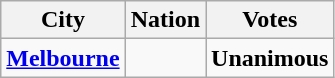<table class="wikitable">
<tr>
<th>City</th>
<th>Nation</th>
<th>Votes</th>
</tr>
<tr>
<td><strong><a href='#'>Melbourne</a></strong></td>
<td><strong></strong></td>
<td style="text-align: center"><strong>Unanimous</strong></td>
</tr>
</table>
